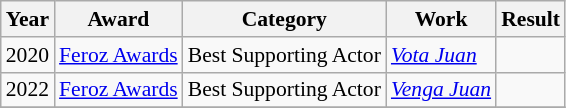<table class="wikitable" style="font-size: 90%;">
<tr>
<th>Year</th>
<th>Award</th>
<th>Category</th>
<th>Work</th>
<th>Result</th>
</tr>
<tr>
<td>2020</td>
<td><a href='#'>Feroz Awards</a></td>
<td>Best Supporting Actor</td>
<td><em><a href='#'>Vota Juan</a></em></td>
<td></td>
</tr>
<tr>
<td>2022</td>
<td><a href='#'>Feroz Awards</a></td>
<td>Best Supporting Actor</td>
<td><em><a href='#'>Venga Juan</a></em></td>
<td></td>
</tr>
<tr>
</tr>
</table>
